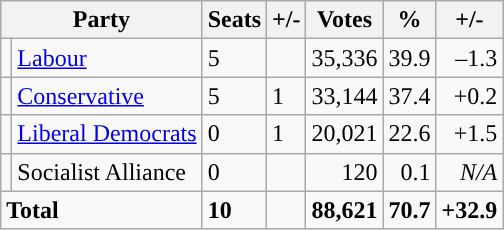<table class="wikitable sortable">
<tr>
<th colspan="2">Party</th>
<th>Seats</th>
<th>+/-</th>
<th>Votes</th>
<th>%</th>
<th>+/-</th>
</tr>
<tr>
<td style="background-color: "></td>
<td><a href='#'>Labour</a></td>
<td>5</td>
<td></td>
<td style="text-align:right;">35,336</td>
<td style="text-align:right;">39.9</td>
<td style="text-align:right;">–1.3</td>
</tr>
<tr>
<td style="background-color: "></td>
<td><a href='#'>Conservative</a></td>
<td>5</td>
<td> 1</td>
<td style="text-align:right;">33,144</td>
<td style="text-align:right;">37.4</td>
<td style="text-align:right;">+0.2</td>
</tr>
<tr>
<td style="background-color: "></td>
<td><a href='#'>Liberal Democrats</a></td>
<td>0</td>
<td> 1</td>
<td style="text-align:right;">20,021</td>
<td style="text-align:right;">22.6</td>
<td style="text-align:right;">+1.5</td>
</tr>
<tr>
<td style="background-color: "></td>
<td>Socialist Alliance</td>
<td>0</td>
<td></td>
<td style="text-align:right;">120</td>
<td style="text-align:right;">0.1</td>
<td style="text-align:right;"><em>N/A</em></td>
</tr>
<tr>
<td colspan="2"><strong>Total</strong></td>
<td><strong>10</strong></td>
<td></td>
<td style="text-align:right;"><strong>88,621</strong></td>
<td style="text-align:right;"><strong>70.7</strong></td>
<td style="text-align:right;"><strong>+32.9</strong></td>
</tr>
</table>
